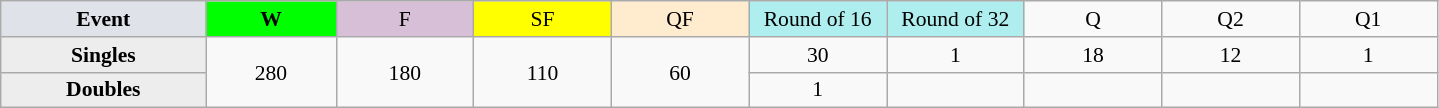<table class=wikitable style=font-size:90%;text-align:center>
<tr>
<td style="width:130px; background:#dfe2e9;"><strong>Event</strong></td>
<td style="width:80px; background:lime;"><strong>W</strong></td>
<td style="width:85px; background:thistle;">F</td>
<td style="width:85px; background:#ff0;">SF</td>
<td style="width:85px; background:#ffebcd;">QF</td>
<td style="width:85px; background:#afeeee;">Round of 16</td>
<td style="width:85px; background:#afeeee;">Round of 32</td>
<td width=85>Q</td>
<td width=85>Q2</td>
<td width=85>Q1</td>
</tr>
<tr>
<th style="background:#ededed;">Singles</th>
<td rowspan=2>280</td>
<td rowspan=2>180</td>
<td rowspan=2>110</td>
<td rowspan=2>60</td>
<td>30</td>
<td>1</td>
<td>18</td>
<td>12</td>
<td>1</td>
</tr>
<tr>
<th style="background:#ededed;">Doubles</th>
<td>1</td>
<td></td>
<td></td>
<td></td>
<td></td>
</tr>
</table>
